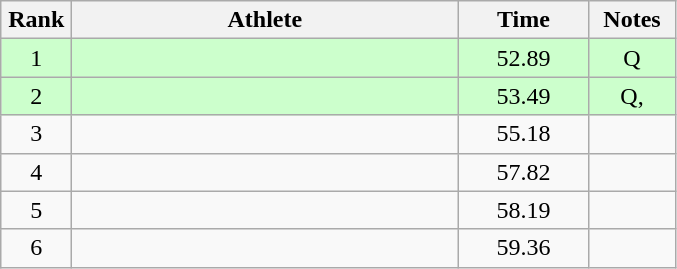<table class="wikitable" style="text-align:center">
<tr>
<th width=40>Rank</th>
<th width=250>Athlete</th>
<th width=80>Time</th>
<th width=50>Notes</th>
</tr>
<tr bgcolor=ccffcc>
<td>1</td>
<td align=left></td>
<td>52.89</td>
<td>Q</td>
</tr>
<tr bgcolor=ccffcc>
<td>2</td>
<td align=left></td>
<td>53.49</td>
<td>Q, </td>
</tr>
<tr>
<td>3</td>
<td align=left></td>
<td>55.18</td>
<td></td>
</tr>
<tr>
<td>4</td>
<td align=left></td>
<td>57.82</td>
<td></td>
</tr>
<tr>
<td>5</td>
<td align=left></td>
<td>58.19</td>
<td></td>
</tr>
<tr>
<td>6</td>
<td align=left></td>
<td>59.36</td>
<td></td>
</tr>
</table>
